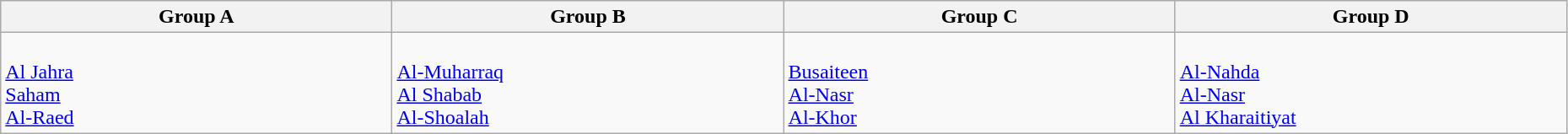<table class="wikitable" width=98%>
<tr>
<th width=20%>Group A</th>
<th width=20%>Group B</th>
<th width=20%>Group C</th>
<th width=20%>Group D</th>
</tr>
<tr>
<td><br> <a href='#'>Al Jahra</a>  <br>
 <a href='#'>Saham</a> <br>
 <a href='#'>Al-Raed</a> <br></td>
<td><br> <a href='#'>Al-Muharraq</a> <br>
 <a href='#'>Al Shabab</a> <br>
 <a href='#'>Al-Shoalah</a> <br></td>
<td><br> <a href='#'>Busaiteen</a> <br>
 <a href='#'>Al-Nasr</a> <br>
 <a href='#'>Al-Khor</a> <br></td>
<td><br> <a href='#'>Al-Nahda</a> <br>
 <a href='#'>Al-Nasr</a> <br>
 <a href='#'>Al Kharaitiyat</a> <br></td>
</tr>
</table>
